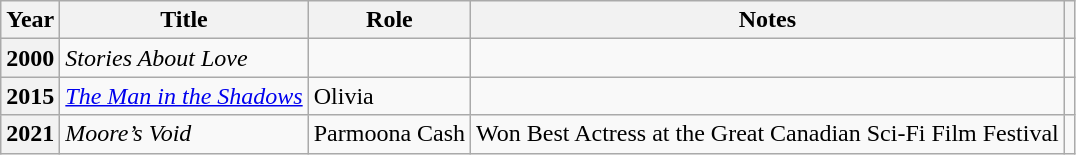<table class="wikitable sortable plainrowheaders">
<tr>
<th scope="col">Year</th>
<th scope="col">Title</th>
<th scope="col">Role</th>
<th scope="col" class="unsortable">Notes</th>
<th scope="col" class="unsortable"></th>
</tr>
<tr>
<th scope="row">2000</th>
<td><em>Stories About Love</em></td>
<td></td>
<td></td>
<td></td>
</tr>
<tr>
<th scope="row">2015</th>
<td><em><a href='#'>The Man in the Shadows</a></em></td>
<td>Olivia</td>
<td></td>
<td></td>
</tr>
<tr>
<th scope="row">2021</th>
<td><em>Moore’s Void</em></td>
<td>Parmoona Cash</td>
<td>Won Best Actress at the Great Canadian Sci-Fi Film Festival</td>
<td></td>
</tr>
</table>
